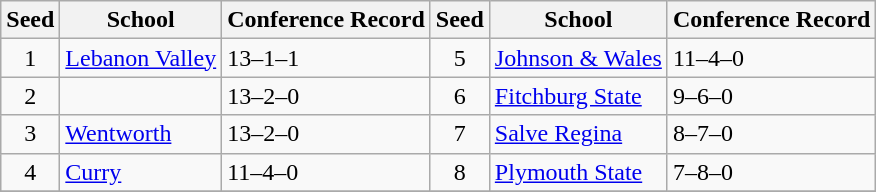<table class="wikitable">
<tr>
<th>Seed</th>
<th>School</th>
<th>Conference Record</th>
<th>Seed</th>
<th>School</th>
<th>Conference Record</th>
</tr>
<tr>
<td align=center>1</td>
<td><a href='#'>Lebanon Valley</a></td>
<td>13–1–1</td>
<td align=center>5</td>
<td><a href='#'>Johnson & Wales</a></td>
<td>11–4–0</td>
</tr>
<tr>
<td align=center>2</td>
<td><a href='#'></a></td>
<td>13–2–0</td>
<td align=center>6</td>
<td><a href='#'>Fitchburg State</a></td>
<td>9–6–0</td>
</tr>
<tr>
<td align=center>3</td>
<td><a href='#'>Wentworth</a></td>
<td>13–2–0</td>
<td align=center>7</td>
<td><a href='#'>Salve Regina</a></td>
<td>8–7–0</td>
</tr>
<tr>
<td align=center>4</td>
<td><a href='#'>Curry</a></td>
<td>11–4–0</td>
<td align=center>8</td>
<td><a href='#'>Plymouth State</a></td>
<td>7–8–0</td>
</tr>
<tr>
</tr>
</table>
